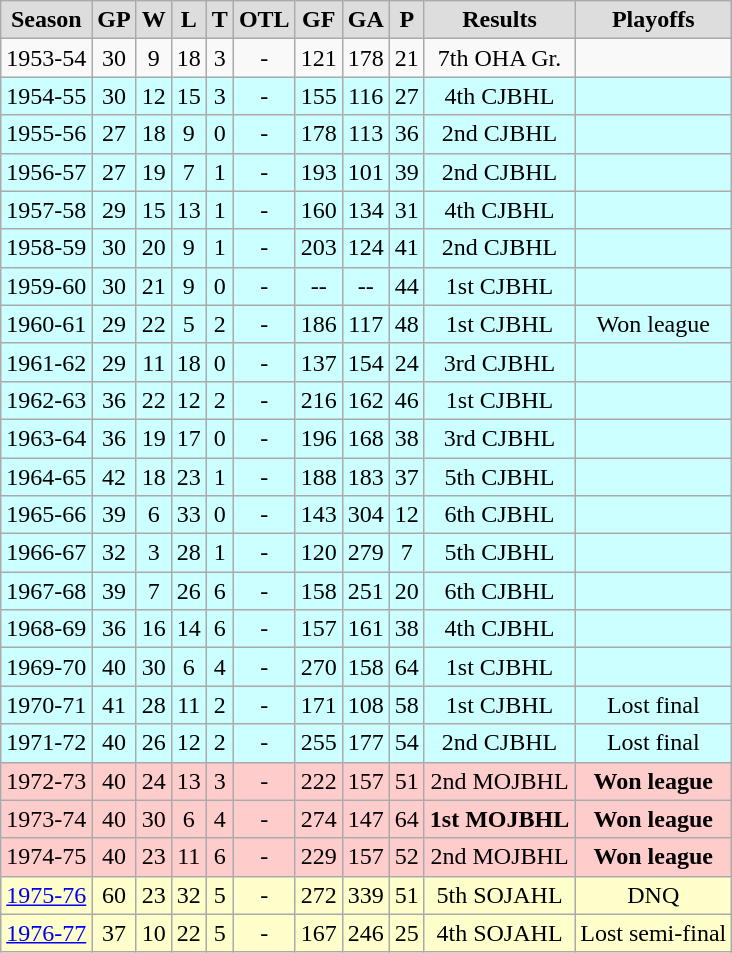<table class="wikitable">
<tr align="center"  bgcolor="#dddddd">
<td><strong>Season</strong></td>
<td><strong>GP</strong></td>
<td><strong>W</strong></td>
<td><strong>L</strong></td>
<td><strong>T</strong></td>
<td><strong>OTL</strong></td>
<td><strong>GF</strong></td>
<td><strong>GA</strong></td>
<td><strong>P</strong></td>
<td><strong>Results</strong></td>
<td><strong>Playoffs</strong></td>
</tr>
<tr align="center">
<td>1953-54</td>
<td>30</td>
<td>9</td>
<td>18</td>
<td>3</td>
<td>-</td>
<td>121</td>
<td>178</td>
<td>21</td>
<td>7th OHA Gr.</td>
<td></td>
</tr>
<tr align="center" bgcolor="ccffff">
<td>1954-55</td>
<td>30</td>
<td>12</td>
<td>15</td>
<td>3</td>
<td>-</td>
<td>155</td>
<td>116</td>
<td>27</td>
<td>4th CJBHL</td>
<td></td>
</tr>
<tr align="center" bgcolor="ccffff">
<td>1955-56</td>
<td>27</td>
<td>18</td>
<td>9</td>
<td>0</td>
<td>-</td>
<td>178</td>
<td>113</td>
<td>36</td>
<td>2nd CJBHL</td>
<td></td>
</tr>
<tr align="center" bgcolor="ccffff">
<td>1956-57</td>
<td>27</td>
<td>19</td>
<td>7</td>
<td>1</td>
<td>-</td>
<td>193</td>
<td>101</td>
<td>39</td>
<td>2nd CJBHL</td>
<td></td>
</tr>
<tr align="center" bgcolor="ccffff">
<td>1957-58</td>
<td>29</td>
<td>15</td>
<td>13</td>
<td>1</td>
<td>-</td>
<td>160</td>
<td>134</td>
<td>31</td>
<td>4th CJBHL</td>
<td></td>
</tr>
<tr align="center" bgcolor="ccffff">
<td>1958-59</td>
<td>30</td>
<td>20</td>
<td>9</td>
<td>1</td>
<td>-</td>
<td>203</td>
<td>124</td>
<td>41</td>
<td>2nd CJBHL</td>
<td></td>
</tr>
<tr align="center" bgcolor="ccffff">
<td>1959-60</td>
<td>30</td>
<td>21</td>
<td>9</td>
<td>0</td>
<td>-</td>
<td>--</td>
<td>--</td>
<td>44</td>
<td>1st CJBHL</td>
<td></td>
</tr>
<tr align="center" bgcolor="ccffff">
<td>1960-61</td>
<td>29</td>
<td>22</td>
<td>5</td>
<td>2</td>
<td>-</td>
<td>186</td>
<td>117</td>
<td>48</td>
<td>1st CJBHL</td>
<td>Won league</td>
</tr>
<tr align="center" bgcolor="ccffff">
<td>1961-62</td>
<td>29</td>
<td>11</td>
<td>18</td>
<td>0</td>
<td>-</td>
<td>137</td>
<td>154</td>
<td>24</td>
<td>3rd CJBHL</td>
<td></td>
</tr>
<tr align="center" bgcolor="ccffff">
<td>1962-63</td>
<td>36</td>
<td>22</td>
<td>12</td>
<td>2</td>
<td>-</td>
<td>216</td>
<td>162</td>
<td>46</td>
<td>1st CJBHL</td>
<td></td>
</tr>
<tr align="center" bgcolor="ccffff">
<td>1963-64</td>
<td>36</td>
<td>19</td>
<td>17</td>
<td>0</td>
<td>-</td>
<td>196</td>
<td>168</td>
<td>38</td>
<td>3rd CJBHL</td>
<td></td>
</tr>
<tr align="center" bgcolor="ccffff">
<td>1964-65</td>
<td>42</td>
<td>18</td>
<td>23</td>
<td>1</td>
<td>-</td>
<td>188</td>
<td>183</td>
<td>37</td>
<td>5th CJBHL</td>
<td></td>
</tr>
<tr align="center" bgcolor="ccffff">
<td>1965-66</td>
<td>39</td>
<td>6</td>
<td>33</td>
<td>0</td>
<td>-</td>
<td>143</td>
<td>304</td>
<td>12</td>
<td>6th CJBHL</td>
<td></td>
</tr>
<tr align="center" bgcolor="ccffff">
<td>1966-67</td>
<td>32</td>
<td>3</td>
<td>28</td>
<td>1</td>
<td>-</td>
<td>120</td>
<td>279</td>
<td>7</td>
<td>5th CJBHL</td>
<td></td>
</tr>
<tr align="center" bgcolor="ccffff">
<td>1967-68</td>
<td>39</td>
<td>7</td>
<td>26</td>
<td>6</td>
<td>-</td>
<td>158</td>
<td>251</td>
<td>20</td>
<td>6th CJBHL</td>
<td></td>
</tr>
<tr align="center" bgcolor="ccffff">
<td>1968-69</td>
<td>36</td>
<td>16</td>
<td>14</td>
<td>6</td>
<td>-</td>
<td>157</td>
<td>161</td>
<td>38</td>
<td>4th CJBHL</td>
<td></td>
</tr>
<tr align="center" bgcolor="ccffff">
<td>1969-70</td>
<td>40</td>
<td>30</td>
<td>6</td>
<td>4</td>
<td>-</td>
<td>270</td>
<td>158</td>
<td>64</td>
<td>1st CJBHL</td>
<td></td>
</tr>
<tr align="center" bgcolor="ccffff">
<td>1970-71</td>
<td>41</td>
<td>28</td>
<td>11</td>
<td>2</td>
<td>-</td>
<td>171</td>
<td>108</td>
<td>58</td>
<td>1st CJBHL</td>
<td>Lost final</td>
</tr>
<tr align="center" bgcolor="ccffff">
<td>1971-72</td>
<td>40</td>
<td>26</td>
<td>12</td>
<td>2</td>
<td>-</td>
<td>255</td>
<td>177</td>
<td>54</td>
<td>2nd CJBHL</td>
<td>Lost final</td>
</tr>
<tr align="center" bgcolor="ffcccc">
<td>1972-73</td>
<td>40</td>
<td>24</td>
<td>13</td>
<td>3</td>
<td>-</td>
<td>222</td>
<td>157</td>
<td>51</td>
<td>2nd MOJBHL</td>
<td><strong>Won league</strong></td>
</tr>
<tr align="center" bgcolor="ffcccc">
<td>1973-74</td>
<td>40</td>
<td>30</td>
<td>6</td>
<td>4</td>
<td>-</td>
<td>274</td>
<td>147</td>
<td>64</td>
<td><strong>1st MOJBHL</strong></td>
<td><strong>Won league</strong></td>
</tr>
<tr align="center" bgcolor="ffcccc">
<td>1974-75</td>
<td>40</td>
<td>23</td>
<td>11</td>
<td>6</td>
<td>-</td>
<td>229</td>
<td>157</td>
<td>52</td>
<td>2nd MOJBHL</td>
<td><strong>Won league</strong></td>
</tr>
<tr align="center" bgcolor="ffffcc">
<td><a href='#'>1975-76</a></td>
<td>60</td>
<td>23</td>
<td>32</td>
<td>5</td>
<td>-</td>
<td>272</td>
<td>339</td>
<td>51</td>
<td>5th SOJAHL</td>
<td>DNQ</td>
</tr>
<tr align="center" bgcolor="ffffcc">
<td><a href='#'>1976-77</a></td>
<td>37</td>
<td>10</td>
<td>22</td>
<td>5</td>
<td>-</td>
<td>167</td>
<td>246</td>
<td>25</td>
<td>4th SOJAHL</td>
<td>Lost semi-final</td>
</tr>
</table>
